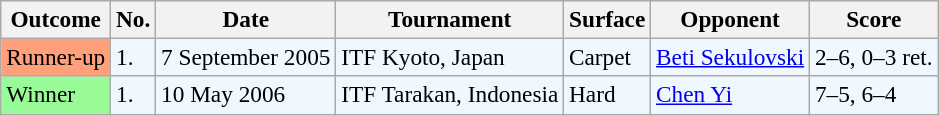<table class="sortable wikitable" style=font-size:97%>
<tr>
<th>Outcome</th>
<th>No.</th>
<th>Date</th>
<th>Tournament</th>
<th>Surface</th>
<th>Opponent</th>
<th>Score</th>
</tr>
<tr style="background:#f0f8ff;">
<td bgcolor="FFA07A">Runner-up</td>
<td>1.</td>
<td>7 September 2005</td>
<td>ITF Kyoto, Japan</td>
<td>Carpet</td>
<td> <a href='#'>Beti Sekulovski</a></td>
<td>2–6, 0–3 ret.</td>
</tr>
<tr style="background:#f0f8ff;">
<td style="background:#98fb98;">Winner</td>
<td>1.</td>
<td>10 May 2006</td>
<td>ITF Tarakan, Indonesia</td>
<td>Hard</td>
<td> <a href='#'>Chen Yi</a></td>
<td>7–5, 6–4</td>
</tr>
</table>
